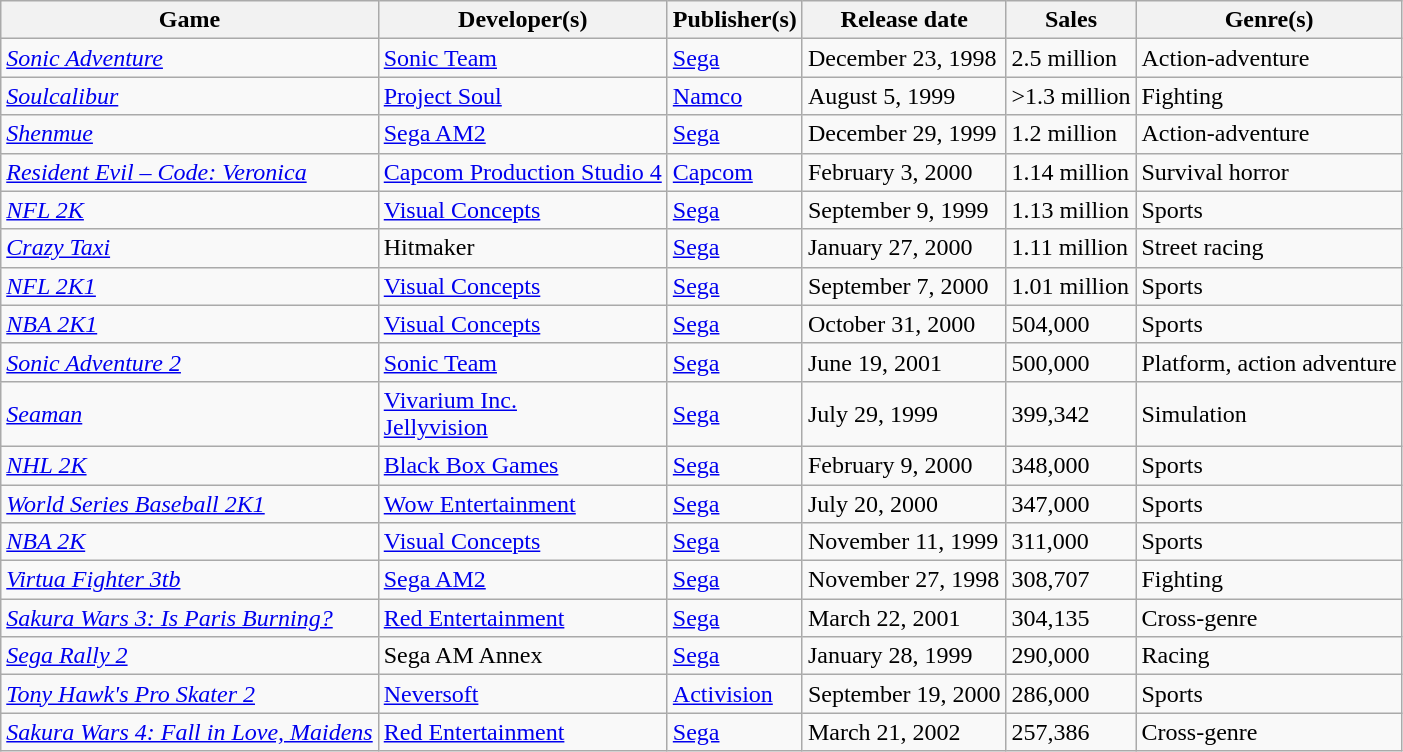<table class="wikitable sortable static-row-numbers" >
<tr>
<th>Game</th>
<th>Developer(s)</th>
<th>Publisher(s)</th>
<th>Release date</th>
<th>Sales</th>
<th>Genre(s)</th>
</tr>
<tr>
<td><em><a href='#'>Sonic Adventure</a></em></td>
<td><a href='#'>Sonic Team</a></td>
<td><a href='#'>Sega</a></td>
<td>December 23, 1998</td>
<td>2.5 million</td>
<td>Action-adventure</td>
</tr>
<tr>
<td><em><a href='#'>Soulcalibur</a></em></td>
<td><a href='#'>Project Soul</a></td>
<td><a href='#'>Namco</a></td>
<td>August 5, 1999</td>
<td>>1.3 million</td>
<td>Fighting</td>
</tr>
<tr>
<td><em><a href='#'>Shenmue</a></em></td>
<td><a href='#'>Sega AM2</a></td>
<td><a href='#'>Sega</a></td>
<td>December 29, 1999</td>
<td>1.2 million</td>
<td>Action-adventure</td>
</tr>
<tr>
<td><em><a href='#'>Resident Evil – Code: Veronica</a></em></td>
<td><a href='#'>Capcom Production Studio 4</a></td>
<td><a href='#'>Capcom</a></td>
<td>February 3, 2000</td>
<td>1.14 million</td>
<td>Survival horror</td>
</tr>
<tr>
<td><em><a href='#'>NFL 2K</a></em></td>
<td><a href='#'>Visual Concepts</a></td>
<td><a href='#'>Sega</a></td>
<td>September 9, 1999</td>
<td>1.13 million</td>
<td>Sports</td>
</tr>
<tr>
<td><em><a href='#'>Crazy Taxi</a></em></td>
<td>Hitmaker</td>
<td><a href='#'>Sega</a></td>
<td>January 27, 2000</td>
<td>1.11 million</td>
<td>Street racing</td>
</tr>
<tr>
<td><em><a href='#'>NFL 2K1</a></em></td>
<td><a href='#'>Visual Concepts</a></td>
<td><a href='#'>Sega</a></td>
<td>September 7, 2000</td>
<td>1.01 million</td>
<td>Sports</td>
</tr>
<tr>
<td><em><a href='#'>NBA 2K1</a></em></td>
<td><a href='#'>Visual Concepts</a></td>
<td><a href='#'>Sega</a></td>
<td>October 31, 2000</td>
<td>504,000</td>
<td>Sports</td>
</tr>
<tr>
<td><em><a href='#'>Sonic Adventure 2</a></em></td>
<td><a href='#'>Sonic Team</a></td>
<td><a href='#'>Sega</a></td>
<td>June 19, 2001</td>
<td>500,000</td>
<td>Platform, action adventure</td>
</tr>
<tr>
<td><em><a href='#'>Seaman</a></em></td>
<td><a href='#'>Vivarium Inc.</a><br><a href='#'>Jellyvision</a></td>
<td><a href='#'>Sega</a></td>
<td>July 29, 1999</td>
<td>399,342</td>
<td>Simulation</td>
</tr>
<tr>
<td><em><a href='#'>NHL 2K</a></em></td>
<td><a href='#'>Black Box Games</a></td>
<td><a href='#'>Sega</a></td>
<td>February 9, 2000</td>
<td>348,000</td>
<td>Sports</td>
</tr>
<tr>
<td><em><a href='#'>World Series Baseball 2K1</a></em></td>
<td><a href='#'>Wow Entertainment</a></td>
<td><a href='#'>Sega</a></td>
<td>July 20, 2000</td>
<td>347,000</td>
<td>Sports</td>
</tr>
<tr>
<td><em><a href='#'>NBA 2K</a></em></td>
<td><a href='#'>Visual Concepts</a></td>
<td><a href='#'>Sega</a></td>
<td>November 11, 1999</td>
<td>311,000</td>
<td>Sports</td>
</tr>
<tr>
<td><em><a href='#'>Virtua Fighter 3tb</a></em></td>
<td><a href='#'>Sega AM2</a></td>
<td><a href='#'>Sega</a></td>
<td>November 27, 1998</td>
<td>308,707</td>
<td>Fighting</td>
</tr>
<tr>
<td><em><a href='#'>Sakura Wars 3: Is Paris Burning?</a></em></td>
<td><a href='#'>Red Entertainment</a></td>
<td><a href='#'>Sega</a></td>
<td>March 22, 2001</td>
<td>304,135</td>
<td>Cross-genre</td>
</tr>
<tr>
<td><em><a href='#'>Sega Rally 2</a></em></td>
<td>Sega AM Annex</td>
<td><a href='#'>Sega</a></td>
<td>January 28, 1999</td>
<td>290,000</td>
<td>Racing</td>
</tr>
<tr>
<td><em><a href='#'>Tony Hawk's Pro Skater 2</a></em></td>
<td><a href='#'>Neversoft</a></td>
<td><a href='#'>Activision</a></td>
<td>September 19, 2000</td>
<td>286,000</td>
<td>Sports</td>
</tr>
<tr>
<td><em><a href='#'>Sakura Wars 4: Fall in Love, Maidens</a></em></td>
<td><a href='#'>Red Entertainment</a></td>
<td><a href='#'>Sega</a></td>
<td>March 21, 2002</td>
<td>257,386</td>
<td>Cross-genre</td>
</tr>
</table>
